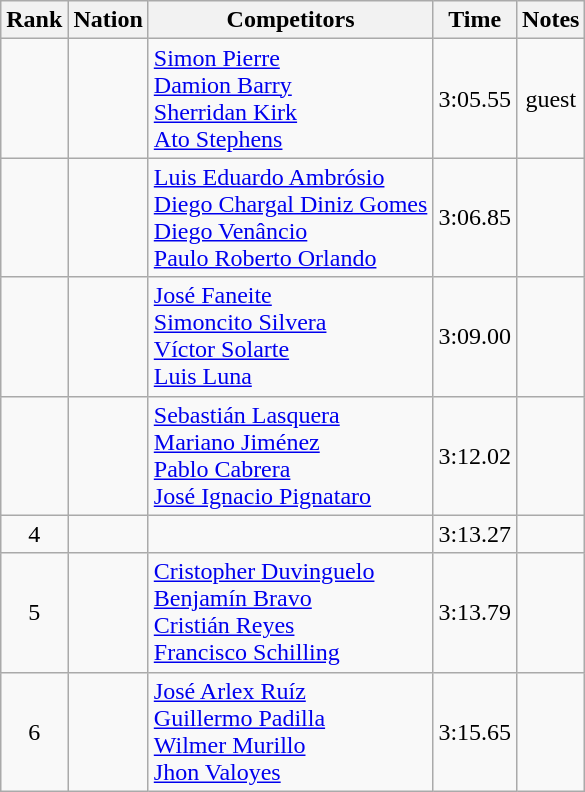<table class="wikitable sortable" style="text-align:center">
<tr>
<th>Rank</th>
<th>Nation</th>
<th>Competitors</th>
<th>Time</th>
<th>Notes</th>
</tr>
<tr>
<td align=center></td>
<td align=left></td>
<td align=left><a href='#'>Simon Pierre</a><br><a href='#'>Damion Barry</a><br><a href='#'>Sherridan Kirk</a><br><a href='#'>Ato Stephens</a></td>
<td>3:05.55</td>
<td>guest</td>
</tr>
<tr>
<td align=center></td>
<td align=left></td>
<td align=left><a href='#'>Luis Eduardo Ambrósio</a><br><a href='#'>Diego Chargal Diniz Gomes</a><br><a href='#'>Diego Venâncio</a><br><a href='#'>Paulo Roberto Orlando</a></td>
<td>3:06.85</td>
<td></td>
</tr>
<tr>
<td align=center></td>
<td align=left></td>
<td align=left><a href='#'>José Faneite</a><br><a href='#'>Simoncito Silvera</a><br><a href='#'>Víctor Solarte</a><br><a href='#'>Luis Luna</a></td>
<td>3:09.00</td>
<td></td>
</tr>
<tr>
<td align=center></td>
<td align=left></td>
<td align=left><a href='#'>Sebastián Lasquera</a><br><a href='#'>Mariano Jiménez</a><br><a href='#'>Pablo Cabrera</a><br><a href='#'>José Ignacio Pignataro</a></td>
<td>3:12.02</td>
<td></td>
</tr>
<tr>
<td align=center>4</td>
<td align=left></td>
<td align=left></td>
<td>3:13.27</td>
<td></td>
</tr>
<tr>
<td align=center>5</td>
<td align=left></td>
<td align=left><a href='#'>Cristopher Duvinguelo</a><br><a href='#'>Benjamín Bravo</a><br><a href='#'>Cristián Reyes</a><br><a href='#'>Francisco Schilling</a></td>
<td>3:13.79</td>
<td></td>
</tr>
<tr>
<td align=center>6</td>
<td align=left></td>
<td align=left><a href='#'>José Arlex Ruíz</a><br><a href='#'>Guillermo Padilla</a><br><a href='#'>Wilmer Murillo</a><br><a href='#'>Jhon Valoyes</a></td>
<td>3:15.65</td>
<td></td>
</tr>
</table>
